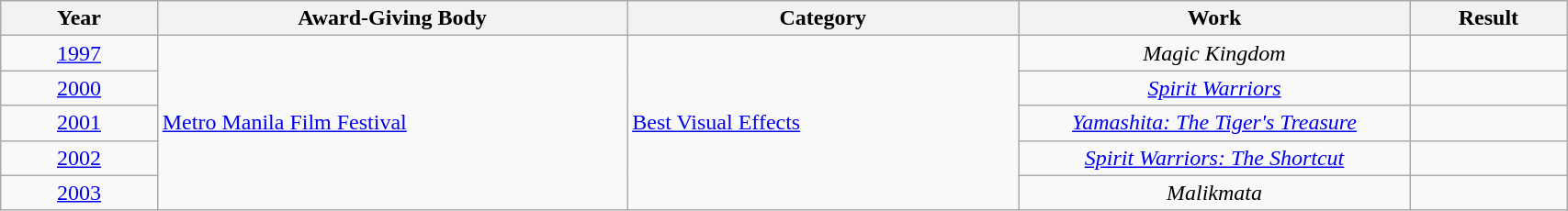<table | width="90%" class="wikitable sortable">
<tr>
<th width="10%">Year</th>
<th width="30%">Award-Giving Body</th>
<th width="25%">Category</th>
<th width="25%">Work</th>
<th width="10%">Result</th>
</tr>
<tr>
<td rowspan="1" align="center"><a href='#'>1997</a></td>
<td rowspan="5" align="left"><a href='#'>Metro Manila Film Festival</a></td>
<td align="left" rowspan=5><a href='#'>Best Visual Effects</a></td>
<td align="center"><em>Magic Kingdom</em></td>
<td></td>
</tr>
<tr>
<td rowspan="1" align="center"><a href='#'>2000</a></td>
<td align="center"><em><a href='#'>Spirit Warriors</a></em></td>
<td></td>
</tr>
<tr>
<td rowspan="1" align="center"><a href='#'>2001</a></td>
<td align="center"><em><a href='#'>Yamashita: The Tiger's Treasure</a></em></td>
<td></td>
</tr>
<tr>
<td rowspan="1" align="center"><a href='#'>2002</a></td>
<td align="center"><em><a href='#'>Spirit Warriors: The Shortcut</a></em></td>
<td></td>
</tr>
<tr>
<td rowspan="1" align="center"><a href='#'>2003</a></td>
<td align="center"><em>Malikmata</em></td>
<td></td>
</tr>
</table>
